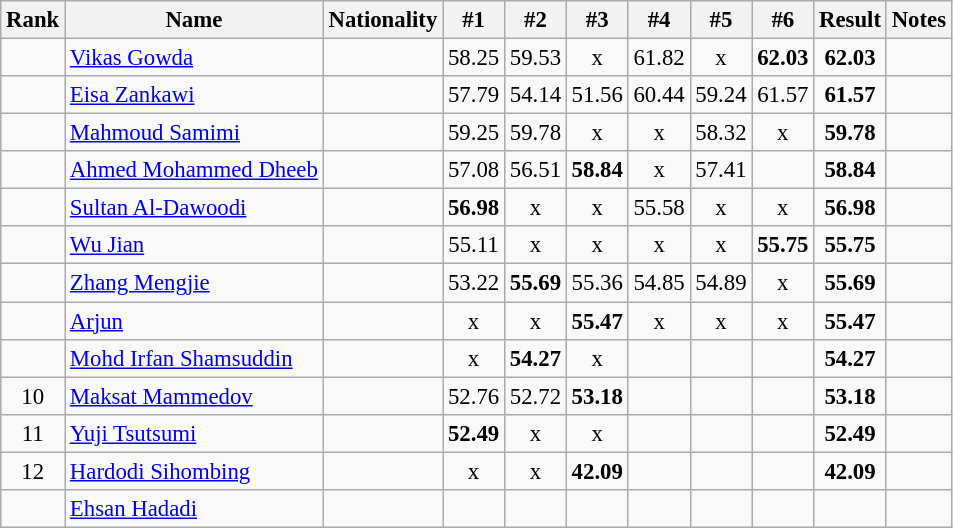<table class="wikitable sortable" style="text-align:center;font-size:95%">
<tr>
<th>Rank</th>
<th>Name</th>
<th>Nationality</th>
<th>#1</th>
<th>#2</th>
<th>#3</th>
<th>#4</th>
<th>#5</th>
<th>#6</th>
<th>Result</th>
<th>Notes</th>
</tr>
<tr>
<td></td>
<td align=left><a href='#'>Vikas Gowda</a></td>
<td align=left></td>
<td>58.25</td>
<td>59.53</td>
<td>x</td>
<td>61.82</td>
<td>x</td>
<td><strong>62.03</strong></td>
<td><strong>62.03</strong></td>
<td></td>
</tr>
<tr>
<td></td>
<td align=left><a href='#'>Eisa Zankawi</a></td>
<td align=left></td>
<td>57.79</td>
<td>54.14</td>
<td>51.56</td>
<td>60.44</td>
<td>59.24</td>
<td>61.57</td>
<td><strong>61.57</strong></td>
<td></td>
</tr>
<tr>
<td></td>
<td align=left><a href='#'>Mahmoud Samimi</a></td>
<td align=left></td>
<td>59.25</td>
<td>59.78</td>
<td>x</td>
<td>x</td>
<td>58.32</td>
<td>x</td>
<td><strong>59.78</strong></td>
<td></td>
</tr>
<tr>
<td></td>
<td align=left><a href='#'>Ahmed Mohammed Dheeb</a></td>
<td align=left></td>
<td>57.08</td>
<td>56.51</td>
<td><strong>58.84</strong></td>
<td>x</td>
<td>57.41</td>
<td></td>
<td><strong>58.84</strong></td>
<td></td>
</tr>
<tr>
<td></td>
<td align=left><a href='#'>Sultan Al-Dawoodi</a></td>
<td align=left></td>
<td><strong>56.98</strong></td>
<td>x</td>
<td>x</td>
<td>55.58</td>
<td>x</td>
<td>x</td>
<td><strong>56.98</strong></td>
<td></td>
</tr>
<tr>
<td></td>
<td align=left><a href='#'>Wu Jian</a></td>
<td align=left></td>
<td>55.11</td>
<td>x</td>
<td>x</td>
<td>x</td>
<td>x</td>
<td><strong>55.75</strong></td>
<td><strong>55.75</strong></td>
<td></td>
</tr>
<tr>
<td></td>
<td align=left><a href='#'>Zhang Mengjie</a></td>
<td align=left></td>
<td>53.22</td>
<td><strong>55.69</strong></td>
<td>55.36</td>
<td>54.85</td>
<td>54.89</td>
<td>x</td>
<td><strong>55.69</strong></td>
<td></td>
</tr>
<tr>
<td></td>
<td align=left><a href='#'>Arjun</a></td>
<td align=left></td>
<td>x</td>
<td>x</td>
<td><strong>55.47</strong></td>
<td>x</td>
<td>x</td>
<td>x</td>
<td><strong>55.47</strong></td>
<td></td>
</tr>
<tr>
<td></td>
<td align=left><a href='#'>Mohd Irfan Shamsuddin</a></td>
<td align=left></td>
<td>x</td>
<td><strong>54.27</strong></td>
<td>x</td>
<td></td>
<td></td>
<td></td>
<td><strong>54.27</strong></td>
<td></td>
</tr>
<tr>
<td>10</td>
<td align=left><a href='#'>Maksat Mammedov</a></td>
<td align=left></td>
<td>52.76</td>
<td>52.72</td>
<td><strong>53.18</strong></td>
<td></td>
<td></td>
<td></td>
<td><strong>53.18</strong></td>
<td></td>
</tr>
<tr>
<td>11</td>
<td align=left><a href='#'>Yuji Tsutsumi</a></td>
<td align=left></td>
<td><strong>52.49</strong></td>
<td>x</td>
<td>x</td>
<td></td>
<td></td>
<td></td>
<td><strong>52.49</strong></td>
<td></td>
</tr>
<tr>
<td>12</td>
<td align=left><a href='#'>Hardodi Sihombing</a></td>
<td align=left></td>
<td>x</td>
<td>x</td>
<td><strong>42.09</strong></td>
<td></td>
<td></td>
<td></td>
<td><strong>42.09</strong></td>
<td></td>
</tr>
<tr>
<td></td>
<td align=left><a href='#'>Ehsan Hadadi</a></td>
<td align=left></td>
<td></td>
<td></td>
<td></td>
<td></td>
<td></td>
<td></td>
<td><strong></strong></td>
<td></td>
</tr>
</table>
